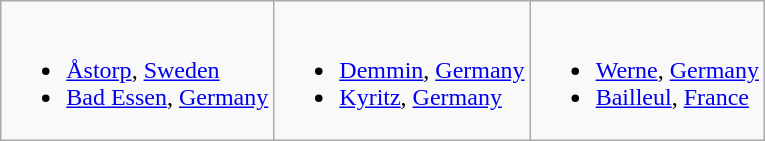<table class="wikitable">
<tr valign="top">
<td><br><ul><li> <a href='#'>Åstorp</a>, <a href='#'>Sweden</a></li><li> <a href='#'>Bad Essen</a>, <a href='#'>Germany</a></li></ul></td>
<td><br><ul><li> <a href='#'>Demmin</a>, <a href='#'>Germany</a></li><li> <a href='#'>Kyritz</a>, <a href='#'>Germany</a></li></ul></td>
<td><br><ul><li> <a href='#'>Werne</a>, <a href='#'>Germany</a></li><li> <a href='#'>Bailleul</a>, <a href='#'>France</a></li></ul></td>
</tr>
</table>
